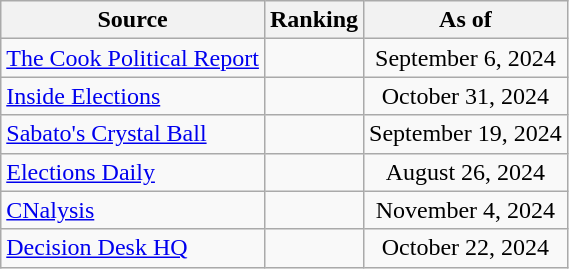<table class="wikitable" style="text-align:center">
<tr>
<th>Source</th>
<th>Ranking</th>
<th>As of</th>
</tr>
<tr>
<td align=left><a href='#'>The Cook Political Report</a></td>
<td></td>
<td>September 6, 2024</td>
</tr>
<tr>
<td align=left><a href='#'>Inside Elections</a></td>
<td></td>
<td>October 31, 2024</td>
</tr>
<tr>
<td align=left><a href='#'>Sabato's Crystal Ball</a></td>
<td></td>
<td>September 19, 2024</td>
</tr>
<tr>
<td align=left><a href='#'>Elections Daily</a></td>
<td></td>
<td>August 26, 2024</td>
</tr>
<tr>
<td align=left><a href='#'>CNalysis</a></td>
<td></td>
<td>November 4, 2024</td>
</tr>
<tr>
<td align=left><a href='#'>Decision Desk HQ</a></td>
<td></td>
<td>October 22, 2024</td>
</tr>
</table>
